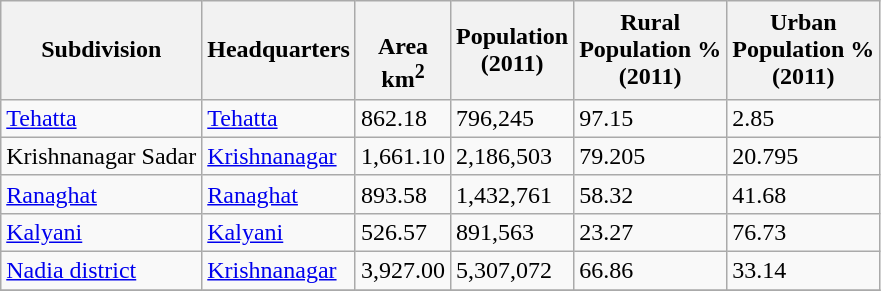<table class="wikitable sortable">
<tr>
<th>Subdivision</th>
<th>Headquarters</th>
<th><br>Area<br>km<sup>2</sup></th>
<th>Population<br>(2011)</th>
<th>Rural<br>Population %<br>(2011)</th>
<th>Urban<br> Population % <br>(2011)</th>
</tr>
<tr>
<td><a href='#'>Tehatta</a></td>
<td><a href='#'>Tehatta</a></td>
<td>862.18</td>
<td>796,245</td>
<td>97.15</td>
<td>2.85</td>
</tr>
<tr>
<td>Krishnanagar Sadar</td>
<td><a href='#'>Krishnanagar</a></td>
<td>1,661.10</td>
<td>2,186,503</td>
<td>79.205</td>
<td>20.795</td>
</tr>
<tr>
<td><a href='#'>Ranaghat</a></td>
<td><a href='#'>Ranaghat</a></td>
<td>893.58</td>
<td>1,432,761</td>
<td>58.32</td>
<td>41.68</td>
</tr>
<tr>
<td><a href='#'>Kalyani</a></td>
<td><a href='#'>Kalyani</a></td>
<td>526.57</td>
<td>891,563</td>
<td>23.27</td>
<td>76.73</td>
</tr>
<tr>
<td><a href='#'>Nadia district</a></td>
<td><a href='#'>Krishnanagar</a></td>
<td>3,927.00</td>
<td>5,307,072</td>
<td>66.86</td>
<td>33.14</td>
</tr>
<tr>
</tr>
</table>
